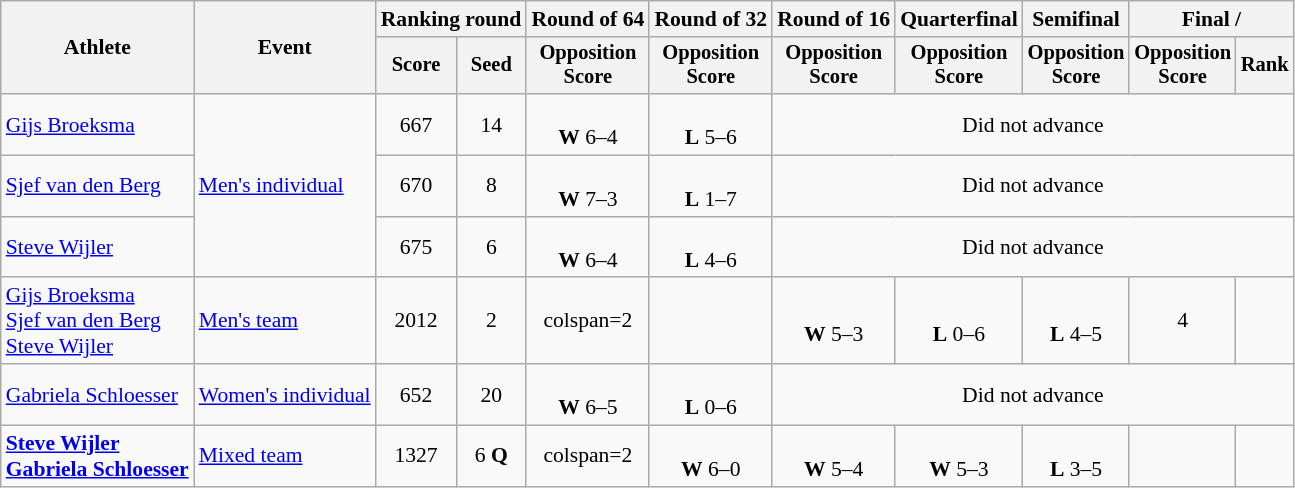<table class="wikitable" style="font-size:90%">
<tr>
<th rowspan=2>Athlete</th>
<th rowspan=2>Event</th>
<th colspan="2">Ranking round</th>
<th>Round of 64</th>
<th>Round of 32</th>
<th>Round of 16</th>
<th>Quarterfinal</th>
<th>Semifinal</th>
<th colspan="2">Final / </th>
</tr>
<tr style="font-size:95%">
<th>Score</th>
<th>Seed</th>
<th>Opposition<br>Score</th>
<th>Opposition<br>Score</th>
<th>Opposition<br>Score</th>
<th>Opposition<br>Score</th>
<th>Opposition<br>Score</th>
<th>Opposition<br>Score</th>
<th>Rank</th>
</tr>
<tr align=center>
<td align=left><a href='#'>Gijs Broeksma</a></td>
<td align=left rowspan=3><a href='#'>Men's individual</a></td>
<td>667</td>
<td>14</td>
<td><br><strong>W</strong> 6–4</td>
<td><br><strong>L</strong> 5–6</td>
<td colspan=5>Did not advance</td>
</tr>
<tr align=center>
<td align=left><a href='#'>Sjef van den Berg</a></td>
<td>670</td>
<td>8</td>
<td><br><strong>W</strong> 7–3</td>
<td><br><strong>L</strong> 1–7</td>
<td colspan=5>Did not advance</td>
</tr>
<tr align=center>
<td align=left><a href='#'>Steve Wijler</a></td>
<td>675</td>
<td>6</td>
<td><br><strong>W</strong> 6–4</td>
<td><br><strong>L</strong> 4–6</td>
<td colspan=5>Did not advance</td>
</tr>
<tr align=center>
<td align=left><a href='#'>Gijs Broeksma</a><br><a href='#'>Sjef van den Berg</a><br><a href='#'>Steve Wijler</a></td>
<td align=left><a href='#'>Men's team</a></td>
<td>2012</td>
<td>2</td>
<td>colspan=2 </td>
<td></td>
<td><br><strong>W</strong> 5–3</td>
<td><br><strong>L</strong> 0–6</td>
<td><br><strong>L</strong> 4–5</td>
<td>4</td>
</tr>
<tr align=center>
<td align=left><a href='#'>Gabriela Schloesser</a></td>
<td align=left><a href='#'>Women's individual</a></td>
<td>652</td>
<td>20</td>
<td><br><strong>W</strong> 6–5</td>
<td><br><strong>L</strong> 0–6</td>
<td colspan=5>Did not advance</td>
</tr>
<tr align=center>
<td align=left><strong><a href='#'>Steve Wijler</a><br><a href='#'>Gabriela Schloesser</a></strong></td>
<td align=left><a href='#'>Mixed team</a></td>
<td>1327</td>
<td>6 <strong>Q</strong></td>
<td>colspan=2 </td>
<td><br><strong>W</strong> 6–0</td>
<td><br><strong>W</strong> 5–4</td>
<td><br><strong>W</strong> 5–3</td>
<td><br><strong>L</strong> 3–5</td>
<td></td>
</tr>
</table>
